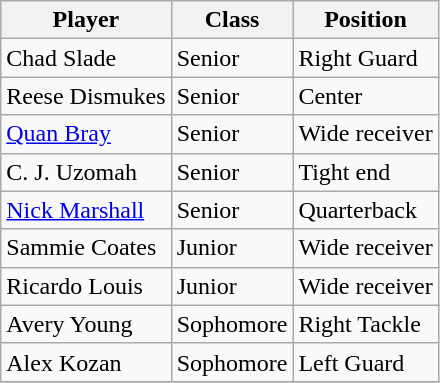<table class="wikitable" border="1">
<tr>
<th>Player</th>
<th>Class</th>
<th>Position</th>
</tr>
<tr>
<td>Chad Slade</td>
<td>Senior</td>
<td>Right Guard</td>
</tr>
<tr>
<td>Reese Dismukes</td>
<td>Senior</td>
<td>Center</td>
</tr>
<tr>
<td><a href='#'>Quan Bray</a></td>
<td>Senior</td>
<td>Wide receiver</td>
</tr>
<tr>
<td>C. J. Uzomah</td>
<td>Senior</td>
<td>Tight end</td>
</tr>
<tr>
<td><a href='#'>Nick Marshall</a></td>
<td>Senior</td>
<td>Quarterback</td>
</tr>
<tr>
<td>Sammie Coates</td>
<td>Junior</td>
<td>Wide receiver</td>
</tr>
<tr>
<td>Ricardo Louis</td>
<td>Junior</td>
<td>Wide receiver</td>
</tr>
<tr>
<td>Avery Young</td>
<td>Sophomore</td>
<td>Right Tackle</td>
</tr>
<tr>
<td>Alex Kozan</td>
<td>Sophomore</td>
<td>Left Guard</td>
</tr>
<tr>
</tr>
</table>
